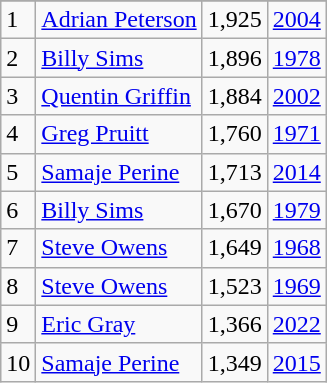<table class="wikitable">
<tr>
</tr>
<tr>
<td>1</td>
<td><a href='#'>Adrian Peterson</a></td>
<td>1,925</td>
<td><a href='#'>2004</a></td>
</tr>
<tr>
<td>2</td>
<td><a href='#'>Billy Sims</a></td>
<td>1,896</td>
<td><a href='#'>1978</a></td>
</tr>
<tr>
<td>3</td>
<td><a href='#'>Quentin Griffin</a></td>
<td>1,884</td>
<td><a href='#'>2002</a></td>
</tr>
<tr>
<td>4</td>
<td><a href='#'>Greg Pruitt</a></td>
<td>1,760</td>
<td><a href='#'>1971</a></td>
</tr>
<tr>
<td>5</td>
<td><a href='#'>Samaje Perine</a></td>
<td>1,713</td>
<td><a href='#'>2014</a></td>
</tr>
<tr>
<td>6</td>
<td><a href='#'>Billy Sims</a></td>
<td>1,670</td>
<td><a href='#'>1979</a></td>
</tr>
<tr>
<td>7</td>
<td><a href='#'>Steve Owens</a></td>
<td>1,649</td>
<td><a href='#'>1968</a></td>
</tr>
<tr>
<td>8</td>
<td><a href='#'>Steve Owens</a></td>
<td>1,523</td>
<td><a href='#'>1969</a></td>
</tr>
<tr>
<td>9</td>
<td><a href='#'>Eric Gray</a></td>
<td>1,366</td>
<td><a href='#'>2022</a></td>
</tr>
<tr>
<td>10</td>
<td><a href='#'>Samaje Perine</a></td>
<td>1,349</td>
<td><a href='#'>2015</a></td>
</tr>
</table>
